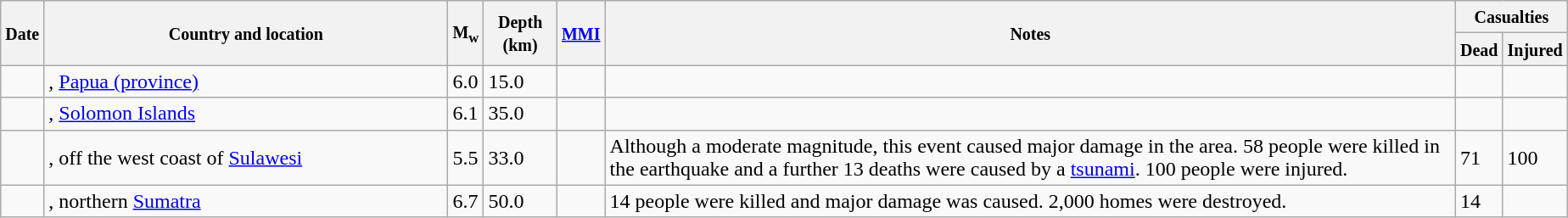<table class="wikitable sortable sort-under" style="border:1px black; margin-left:1em;">
<tr>
<th rowspan="2"><small>Date</small></th>
<th rowspan="2" style="width: 310px"><small>Country and location</small></th>
<th rowspan="2"><small>M<sub>w</sub></small></th>
<th rowspan="2"><small>Depth (km)</small></th>
<th rowspan="2"><small><a href='#'>MMI</a></small></th>
<th rowspan="2" class="unsortable"><small>Notes</small></th>
<th colspan="2"><small>Casualties</small></th>
</tr>
<tr>
<th><small>Dead</small></th>
<th><small>Injured</small></th>
</tr>
<tr>
<td></td>
<td>, <a href='#'>Papua (province)</a></td>
<td>6.0</td>
<td>15.0</td>
<td></td>
<td></td>
<td></td>
<td></td>
</tr>
<tr>
<td></td>
<td>, <a href='#'>Solomon Islands</a></td>
<td>6.1</td>
<td>35.0</td>
<td></td>
<td></td>
<td></td>
<td></td>
</tr>
<tr>
<td></td>
<td>, off the west coast of <a href='#'>Sulawesi</a></td>
<td>5.5</td>
<td>33.0</td>
<td></td>
<td>Although a moderate magnitude, this event caused major damage in the area. 58 people were killed in the earthquake and a further 13 deaths were caused by a <a href='#'>tsunami</a>. 100 people were injured.</td>
<td>71</td>
<td>100</td>
</tr>
<tr>
<td></td>
<td>, northern <a href='#'>Sumatra</a></td>
<td>6.7</td>
<td>50.0</td>
<td></td>
<td>14 people were killed and major damage was caused. 2,000 homes were destroyed.</td>
<td>14</td>
<td></td>
</tr>
</table>
